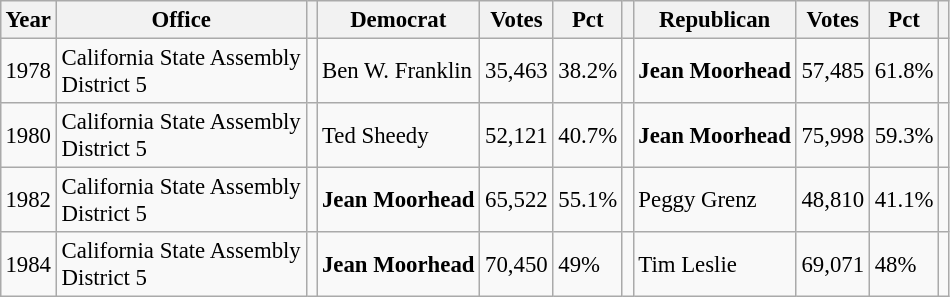<table class="wikitable" style="margin:0.5em ; font-size:95%">
<tr>
<th>Year</th>
<th>Office</th>
<th></th>
<th>Democrat</th>
<th>Votes</th>
<th>Pct</th>
<th></th>
<th>Republican</th>
<th>Votes</th>
<th>Pct</th>
<th></th>
</tr>
<tr>
<td>1978</td>
<td>California State Assembly<br> District 5</td>
<td></td>
<td>Ben W. Franklin</td>
<td>35,463</td>
<td>38.2%</td>
<td></td>
<td><strong>Jean Moorhead</strong></td>
<td>57,485</td>
<td>61.8%</td>
<td></td>
</tr>
<tr>
<td>1980</td>
<td>California State Assembly<br> District 5</td>
<td></td>
<td>Ted Sheedy</td>
<td>52,121</td>
<td>40.7%</td>
<td></td>
<td><strong>Jean Moorhead</strong></td>
<td>75,998</td>
<td>59.3%</td>
<td></td>
</tr>
<tr>
<td>1982</td>
<td>California State Assembly<br> District 5</td>
<td></td>
<td><strong>Jean Moorhead</strong></td>
<td>65,522</td>
<td>55.1%</td>
<td></td>
<td>Peggy Grenz</td>
<td>48,810</td>
<td>41.1%</td>
<td></td>
</tr>
<tr>
<td>1984</td>
<td>California State Assembly<br> District 5</td>
<td></td>
<td><strong>Jean Moorhead</strong></td>
<td>70,450</td>
<td>49%</td>
<td></td>
<td>Tim Leslie</td>
<td>69,071</td>
<td>48%</td>
<td></td>
</tr>
</table>
